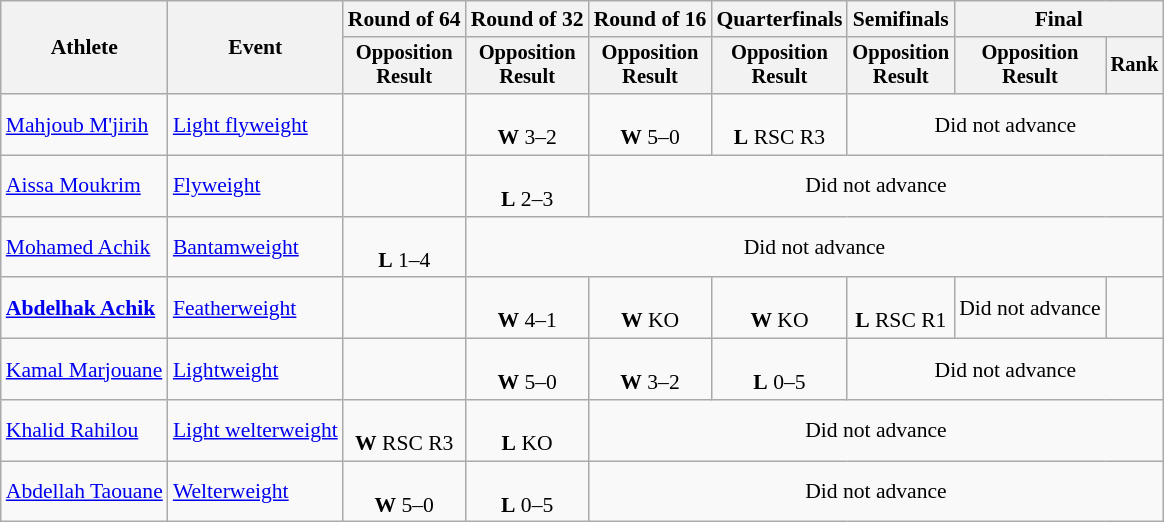<table class="wikitable" style="font-size:90%">
<tr>
<th rowspan="2">Athlete</th>
<th rowspan="2">Event</th>
<th>Round of 64</th>
<th>Round of 32</th>
<th>Round of 16</th>
<th>Quarterfinals</th>
<th>Semifinals</th>
<th colspan=2>Final</th>
</tr>
<tr style="font-size:95%">
<th>Opposition<br>Result</th>
<th>Opposition<br>Result</th>
<th>Opposition<br>Result</th>
<th>Opposition<br>Result</th>
<th>Opposition<br>Result</th>
<th>Opposition<br>Result</th>
<th>Rank</th>
</tr>
<tr align=center>
<td align=left><a href='#'>Mahjoub M'jirih</a></td>
<td align=left><a href='#'>Light flyweight</a></td>
<td></td>
<td><br><strong>W</strong> 3–2</td>
<td><br><strong>W</strong> 5–0</td>
<td><br><strong>L</strong> RSC R3</td>
<td colspan=3>Did not advance</td>
</tr>
<tr align=center>
<td align=left><a href='#'>Aissa Moukrim</a></td>
<td align=left><a href='#'>Flyweight</a></td>
<td></td>
<td><br><strong>L</strong> 2–3</td>
<td colspan=5>Did not advance</td>
</tr>
<tr align=center>
<td align=left><a href='#'>Mohamed Achik</a></td>
<td align=left><a href='#'>Bantamweight</a></td>
<td><br><strong>L</strong> 1–4</td>
<td colspan=6>Did not advance</td>
</tr>
<tr align=center>
<td align=left><strong><a href='#'>Abdelhak Achik</a></strong></td>
<td align=left><a href='#'>Featherweight</a></td>
<td></td>
<td><br><strong>W</strong> 4–1</td>
<td><br><strong>W</strong> KO</td>
<td><br><strong>W</strong> KO</td>
<td><br><strong>L</strong> RSC R1</td>
<td>Did not advance</td>
<td></td>
</tr>
<tr align=center>
<td align=left><a href='#'>Kamal Marjouane</a></td>
<td align=left><a href='#'>Lightweight</a></td>
<td></td>
<td><br><strong>W</strong> 5–0</td>
<td><br><strong>W</strong> 3–2</td>
<td><br><strong>L</strong> 0–5</td>
<td colspan=3>Did not advance</td>
</tr>
<tr align=center>
<td align=left><a href='#'>Khalid Rahilou</a></td>
<td align=left><a href='#'>Light welterweight</a></td>
<td><br><strong>W</strong> RSC R3</td>
<td><br><strong>L</strong> KO</td>
<td colspan=5>Did not advance</td>
</tr>
<tr align=center>
<td align=left><a href='#'>Abdellah Taouane</a></td>
<td align=left><a href='#'>Welterweight</a></td>
<td><br><strong>W</strong> 5–0</td>
<td><br><strong>L</strong> 0–5</td>
<td colspan=5>Did not advance</td>
</tr>
</table>
